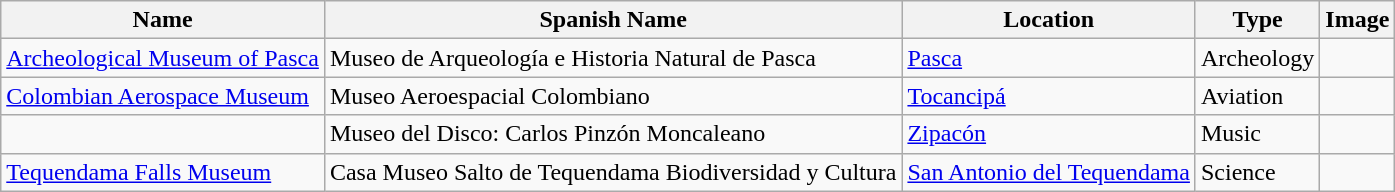<table class="wikitable sortable">
<tr>
<th>Name</th>
<th>Spanish Name</th>
<th>Location</th>
<th>Type</th>
<th>Image</th>
</tr>
<tr>
<td><a href='#'>Archeological Museum of Pasca</a></td>
<td>Museo de Arqueología e Historia Natural de Pasca</td>
<td><a href='#'>Pasca</a></td>
<td>Archeology</td>
<td></td>
</tr>
<tr>
<td><a href='#'>Colombian Aerospace Museum</a></td>
<td>Museo Aeroespacial Colombiano</td>
<td><a href='#'>Tocancipá</a></td>
<td>Aviation</td>
<td></td>
</tr>
<tr>
<td></td>
<td>Museo del Disco: Carlos Pinzón Moncaleano</td>
<td><a href='#'>Zipacón</a></td>
<td>Music</td>
<td></td>
</tr>
<tr>
<td><a href='#'>Tequendama Falls Museum</a></td>
<td>Casa Museo Salto de Tequendama Biodiversidad y Cultura</td>
<td><a href='#'>San Antonio del Tequendama</a></td>
<td>Science</td>
<td></td>
</tr>
</table>
